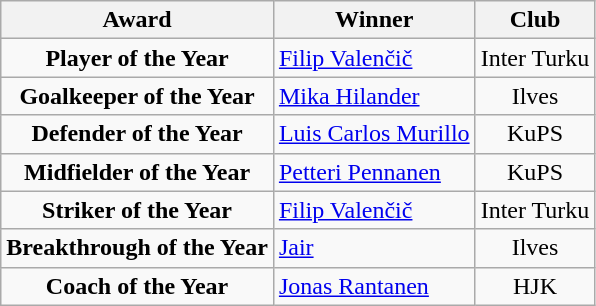<table class="wikitable" style="text-align:center">
<tr>
<th>Award</th>
<th>Winner</th>
<th>Club</th>
</tr>
<tr>
<td><strong>Player of the Year</strong></td>
<td align="left"> <a href='#'>Filip Valenčič</a></td>
<td>Inter Turku</td>
</tr>
<tr>
<td><strong>Goalkeeper of the Year</strong></td>
<td align="left "> <a href='#'>Mika Hilander</a></td>
<td>Ilves</td>
</tr>
<tr>
<td><strong>Defender of the Year</strong></td>
<td align="left"> <a href='#'>Luis Carlos Murillo</a></td>
<td>KuPS</td>
</tr>
<tr>
<td><strong>Midfielder of the Year</strong></td>
<td align="left"> <a href='#'>Petteri Pennanen</a></td>
<td>KuPS</td>
</tr>
<tr>
<td><strong>Striker of the Year</strong></td>
<td align="left"> <a href='#'>Filip Valenčič</a></td>
<td>Inter Turku</td>
</tr>
<tr>
<td><strong>Breakthrough of the Year</strong></td>
<td align="left"> <a href='#'>Jair</a></td>
<td>Ilves</td>
</tr>
<tr>
<td><strong>Coach of the Year</strong></td>
<td align="left"> <a href='#'>Jonas Rantanen</a></td>
<td>HJK</td>
</tr>
</table>
